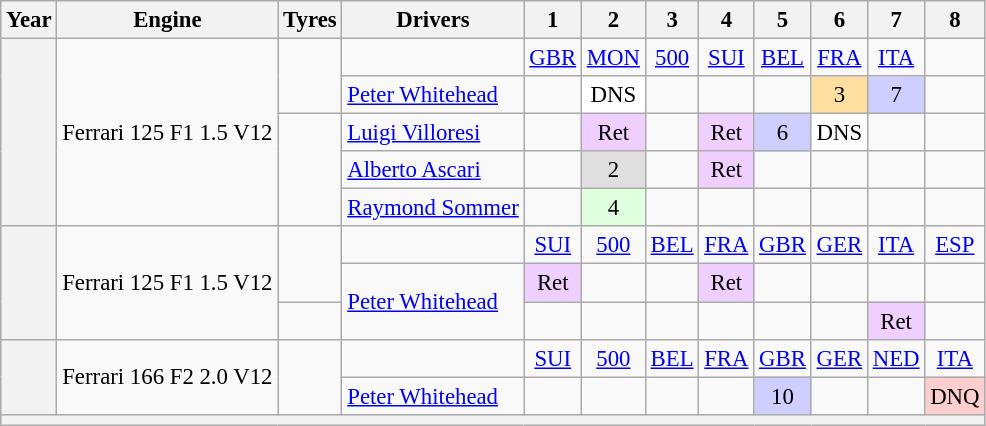<table class="wikitable" style="text-align:center; font-size:95%">
<tr>
<th>Year</th>
<th>Engine</th>
<th>Tyres</th>
<th>Drivers</th>
<th>1</th>
<th>2</th>
<th>3</th>
<th>4</th>
<th>5</th>
<th>6</th>
<th>7</th>
<th>8</th>
</tr>
<tr>
<th rowspan="5"></th>
<td rowspan="5">Ferrari 125 F1 1.5 V12</td>
<td rowspan="2"></td>
<td></td>
<td><a href='#'>GBR</a></td>
<td><a href='#'>MON</a></td>
<td><a href='#'>500</a></td>
<td><a href='#'>SUI</a></td>
<td><a href='#'>BEL</a></td>
<td><a href='#'>FRA</a></td>
<td><a href='#'>ITA</a></td>
<td></td>
</tr>
<tr>
<td align="left"> <a href='#'>Peter Whitehead</a></td>
<td></td>
<td style="background:#FFFFFF;">DNS</td>
<td></td>
<td></td>
<td></td>
<td style="background:#FFDF9F;">3</td>
<td style="background:#CFCFFF;">7</td>
<td></td>
</tr>
<tr>
<td rowspan="3"></td>
<td align="left"> <a href='#'>Luigi Villoresi</a></td>
<td></td>
<td style="background:#EFCFFF;">Ret</td>
<td></td>
<td style="background:#EFCFFF;">Ret</td>
<td style="background:#CFCFFF;">6</td>
<td style="background:#FFFFFF;">DNS</td>
<td></td>
<td></td>
</tr>
<tr>
<td align="left"> <a href='#'>Alberto Ascari</a></td>
<td></td>
<td style="background:#DFDFDF;">2</td>
<td></td>
<td style="background:#EFCFFF;">Ret</td>
<td></td>
<td></td>
<td></td>
<td></td>
</tr>
<tr>
<td align="left"> <a href='#'>Raymond Sommer</a></td>
<td></td>
<td style="background:#DFFFDF;">4</td>
<td></td>
<td></td>
<td></td>
<td></td>
<td></td>
<td></td>
</tr>
<tr>
<th rowspan="3"></th>
<td rowspan="3">Ferrari 125 F1 1.5 V12</td>
<td rowspan="2"></td>
<td></td>
<td><a href='#'>SUI</a></td>
<td><a href='#'>500</a></td>
<td><a href='#'>BEL</a></td>
<td><a href='#'>FRA</a></td>
<td><a href='#'>GBR</a></td>
<td><a href='#'>GER</a></td>
<td><a href='#'>ITA</a></td>
<td><a href='#'>ESP</a></td>
</tr>
<tr>
<td rowspan="2" align="left"> <a href='#'>Peter Whitehead</a></td>
<td style="background:#EFCFFF;">Ret</td>
<td></td>
<td></td>
<td style="background:#EFCFFF;">Ret</td>
<td></td>
<td></td>
<td></td>
<td></td>
</tr>
<tr>
<td></td>
<td></td>
<td></td>
<td></td>
<td></td>
<td></td>
<td></td>
<td style="background:#EFCFFF;">Ret</td>
<td></td>
</tr>
<tr>
<th rowspan="2"></th>
<td rowspan="2">Ferrari 166 F2 2.0 V12</td>
<td rowspan="2"></td>
<td></td>
<td><a href='#'>SUI</a></td>
<td><a href='#'>500</a></td>
<td><a href='#'>BEL</a></td>
<td><a href='#'>FRA</a></td>
<td><a href='#'>GBR</a></td>
<td><a href='#'>GER</a></td>
<td><a href='#'>NED</a></td>
<td><a href='#'>ITA</a></td>
</tr>
<tr>
<td align="left"> <a href='#'>Peter Whitehead</a></td>
<td></td>
<td></td>
<td></td>
<td></td>
<td style="background:#CFCFFF;">10</td>
<td></td>
<td></td>
<td style="background:#FFCFCF;">DNQ</td>
</tr>
<tr>
<th colspan="12"></th>
</tr>
</table>
